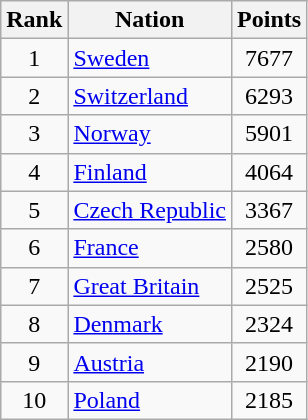<table class="wikitable" style=text-align:center>
<tr>
<th>Rank</th>
<th>Nation</th>
<th>Points</th>
</tr>
<tr>
<td>1</td>
<td align=left> <a href='#'>Sweden</a></td>
<td>7677</td>
</tr>
<tr>
<td>2</td>
<td align=left> <a href='#'>Switzerland</a></td>
<td>6293</td>
</tr>
<tr>
<td>3</td>
<td align=left> <a href='#'>Norway</a></td>
<td>5901</td>
</tr>
<tr>
<td>4</td>
<td align=left> <a href='#'>Finland</a></td>
<td>4064</td>
</tr>
<tr>
<td>5</td>
<td align=left> <a href='#'>Czech Republic</a></td>
<td>3367</td>
</tr>
<tr>
<td>6</td>
<td align=left> <a href='#'>France</a></td>
<td>2580</td>
</tr>
<tr>
<td>7</td>
<td align=left> <a href='#'>Great Britain</a></td>
<td>2525</td>
</tr>
<tr>
<td>8</td>
<td align=left> <a href='#'>Denmark</a></td>
<td>2324</td>
</tr>
<tr>
<td>9</td>
<td align=left> <a href='#'>Austria</a></td>
<td>2190</td>
</tr>
<tr>
<td>10</td>
<td align=left> <a href='#'>Poland</a></td>
<td>2185</td>
</tr>
</table>
